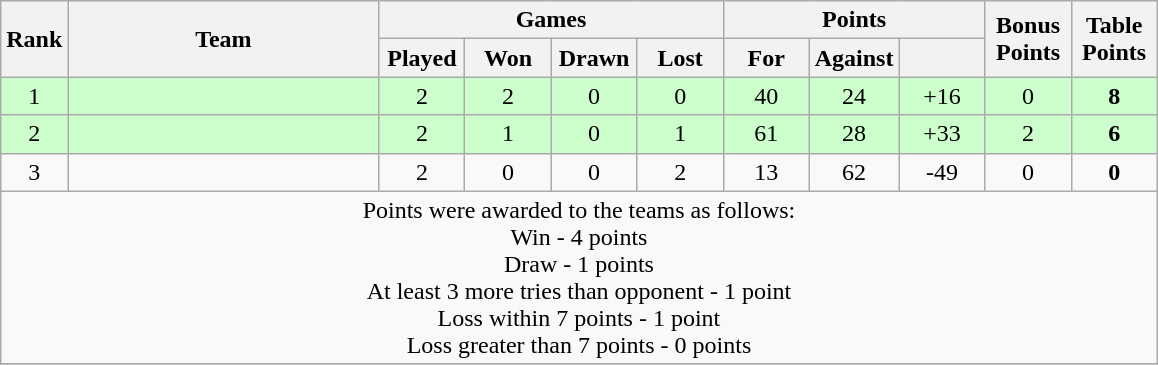<table class="wikitable"  style="text-align: center;">
<tr>
<th rowspan="2" width="20">Rank</th>
<th rowspan="2" width="200">Team</th>
<th colspan="4">Games</th>
<th colspan="3">Points</th>
<th rowspan="2" width="50">Bonus<br>Points</th>
<th rowspan="2" width="50">Table Points</th>
</tr>
<tr>
<th width="50">Played</th>
<th width="50">Won</th>
<th width="50">Drawn</th>
<th width="50">Lost</th>
<th width="50">For</th>
<th width="50">Against</th>
<th width="50"></th>
</tr>
<tr bgcolor="#ccffcc">
<td>1</td>
<td align=left></td>
<td>2</td>
<td>2</td>
<td>0</td>
<td>0</td>
<td>40</td>
<td>24</td>
<td>+16</td>
<td>0</td>
<td><strong>8</strong></td>
</tr>
<tr bgcolor="#ccffcc">
<td>2</td>
<td align=left></td>
<td>2</td>
<td>1</td>
<td>0</td>
<td>1</td>
<td>61</td>
<td>28</td>
<td>+33</td>
<td>2</td>
<td><strong>6</strong></td>
</tr>
<tr>
<td>3</td>
<td align=left></td>
<td>2</td>
<td>0</td>
<td>0</td>
<td>2</td>
<td>13</td>
<td>62</td>
<td>-49</td>
<td>0</td>
<td><strong>0</strong></td>
</tr>
<tr>
<td colspan="100%" style="text-align:center;">Points were awarded to the teams as follows:<br>Win - 4 points<br>Draw - 1 points<br> At least 3 more tries than opponent - 1 point<br> Loss within 7 points - 1 point<br>Loss greater than 7 points - 0 points</td>
</tr>
<tr>
</tr>
</table>
